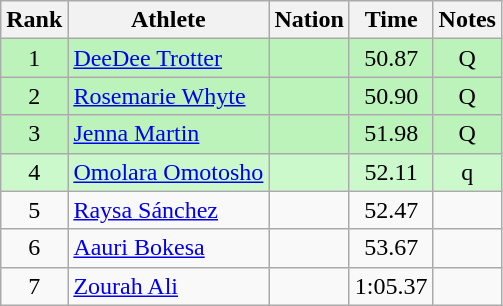<table class="wikitable sortable" style="text-align:center">
<tr>
<th>Rank</th>
<th>Athlete</th>
<th>Nation</th>
<th>Time</th>
<th>Notes</th>
</tr>
<tr bgcolor=#bbf3bb>
<td>1</td>
<td align=left><a href='#'>DeeDee Trotter</a></td>
<td align=left></td>
<td>50.87</td>
<td>Q</td>
</tr>
<tr bgcolor=#bbf3bb>
<td>2</td>
<td align=left><a href='#'>Rosemarie Whyte</a></td>
<td align=left></td>
<td>50.90</td>
<td>Q</td>
</tr>
<tr bgcolor=#bbf3bb>
<td>3</td>
<td align=left><a href='#'>Jenna Martin</a></td>
<td align=left></td>
<td>51.98</td>
<td>Q</td>
</tr>
<tr bgcolor=#ccf9cc>
<td>4</td>
<td align=left><a href='#'>Omolara Omotosho</a></td>
<td align=left></td>
<td>52.11</td>
<td>q</td>
</tr>
<tr>
<td>5</td>
<td align=left><a href='#'>Raysa Sánchez</a></td>
<td align=left></td>
<td>52.47</td>
<td></td>
</tr>
<tr>
<td>6</td>
<td align=left><a href='#'>Aauri Bokesa</a></td>
<td align=left></td>
<td>53.67</td>
<td></td>
</tr>
<tr>
<td>7</td>
<td align=left><a href='#'>Zourah Ali</a></td>
<td align=left></td>
<td>1:05.37</td>
<td></td>
</tr>
</table>
